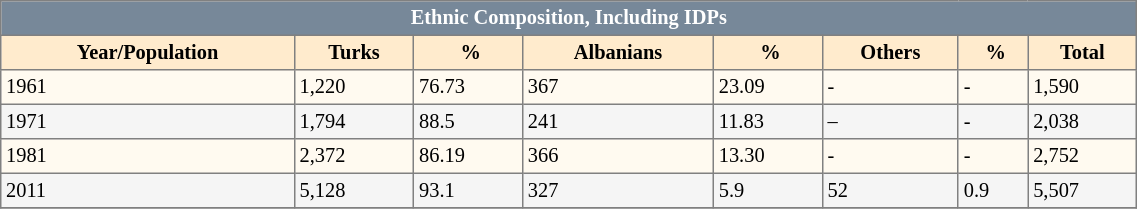<table border="2" cellspacing="0" cellpadding="3" rules="all" width="60%" style="clear:all; margin:3px 0 0em 0em; border-style: solid; border-width: 1px; border-collapse:collapse; font-size:85%; empty-cells:show">
<tr>
<td colspan="14" align=center style="background:#778899; color:white"><strong>Ethnic Composition, Including IDPs</strong></td>
</tr>
<tr bgcolor="#FFEBCD">
<th>Year/Population</th>
<th>Turks</th>
<th> %</th>
<th>Albanians</th>
<th> %</th>
<th>Others</th>
<th> %</th>
<th>Total</th>
</tr>
<tr bgcolor="#fffaf0">
<td>1961</td>
<td>1,220</td>
<td>76.73</td>
<td>367</td>
<td>23.09</td>
<td>-</td>
<td>-</td>
<td>1,590</td>
</tr>
<tr bgcolor="#f5f5f5">
<td>1971</td>
<td>1,794</td>
<td>88.5</td>
<td>241</td>
<td>11.83</td>
<td>–</td>
<td>-</td>
<td>2,038</td>
</tr>
<tr bgcolor="#fffaf0">
<td>1981</td>
<td>2,372</td>
<td>86.19</td>
<td>366</td>
<td>13.30</td>
<td>-</td>
<td>-</td>
<td>2,752</td>
</tr>
<tr bgcolor="#f5f5f5">
<td>2011</td>
<td>5,128</td>
<td>93.1</td>
<td>327</td>
<td>5.9</td>
<td>52</td>
<td>0.9</td>
<td>5,507</td>
</tr>
<tr>
</tr>
</table>
